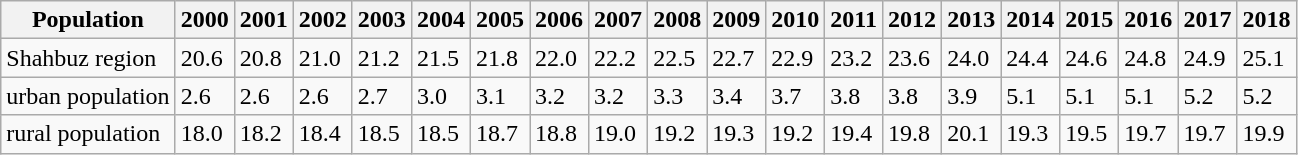<table class="wikitable">
<tr>
<th>Population</th>
<th>2000</th>
<th>2001</th>
<th>2002</th>
<th>2003</th>
<th>2004</th>
<th>2005</th>
<th>2006</th>
<th>2007</th>
<th>2008</th>
<th>2009</th>
<th>2010</th>
<th>2011</th>
<th>2012</th>
<th>2013</th>
<th>2014</th>
<th>2015</th>
<th>2016</th>
<th>2017</th>
<th>2018</th>
</tr>
<tr>
<td>Shahbuz region</td>
<td>20.6</td>
<td>20.8</td>
<td>21.0</td>
<td>21.2</td>
<td>21.5</td>
<td>21.8</td>
<td>22.0</td>
<td>22.2</td>
<td>22.5</td>
<td>22.7</td>
<td>22.9</td>
<td>23.2</td>
<td>23.6</td>
<td>24.0</td>
<td>24.4</td>
<td>24.6</td>
<td>24.8</td>
<td>24.9</td>
<td>25.1</td>
</tr>
<tr>
<td>urban population</td>
<td>2.6</td>
<td>2.6</td>
<td>2.6</td>
<td>2.7</td>
<td>3.0</td>
<td>3.1</td>
<td>3.2</td>
<td>3.2</td>
<td>3.3</td>
<td>3.4</td>
<td>3.7</td>
<td>3.8</td>
<td>3.8</td>
<td>3.9</td>
<td>5.1</td>
<td>5.1</td>
<td>5.1</td>
<td>5.2</td>
<td>5.2</td>
</tr>
<tr>
<td>rural population</td>
<td>18.0</td>
<td>18.2</td>
<td>18.4</td>
<td>18.5</td>
<td>18.5</td>
<td>18.7</td>
<td>18.8</td>
<td>19.0</td>
<td>19.2</td>
<td>19.3</td>
<td>19.2</td>
<td>19.4</td>
<td>19.8</td>
<td>20.1</td>
<td>19.3</td>
<td>19.5</td>
<td>19.7</td>
<td>19.7</td>
<td>19.9</td>
</tr>
</table>
